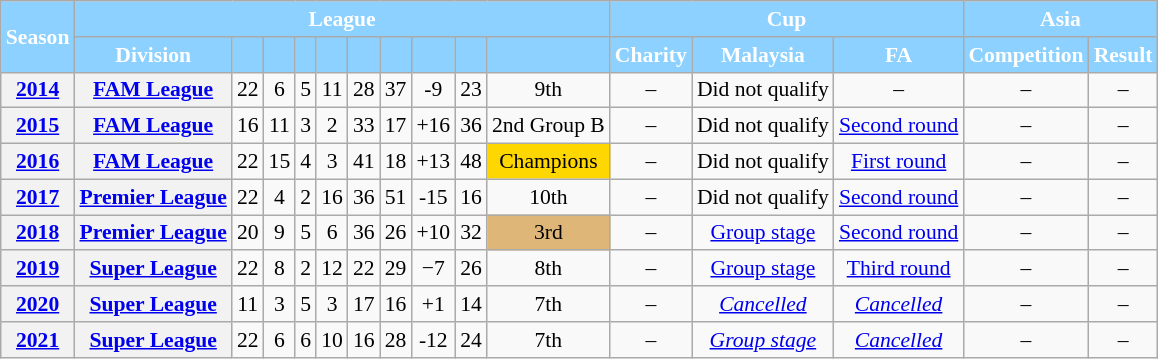<table class="wikitable" style="border:2px ; font-size:90%; text-align:center;">
<tr>
<th rowspan="2"  style="background: #8CD1FF;color:#FFFFFF"; width:60px;">Season</th>
<th colspan="10" style="background: #8CD1FF; color:#FFFFFF">League</th>
<th colspan="3" style="background: #8CD1FF; color:#FFFFFF">Cup</th>
<th colspan="2" style="background: #8CD1FF;color:#FFFFFF">Asia</th>
</tr>
<tr>
<th style="background: #8CD1FF;color:#FFFFFF"; width:150px;">Division</th>
<th style="background:#8CD1FF;color:#FFFFFF"; width:20px;"></th>
<th style="background:#8CD1FF;color:#FFFFFF"; width:20px;"></th>
<th style="background:#8CD1FF;color:#FFFFFF"; width:20px;"></th>
<th style="background:#8CD1FF;color:#FFFFFF"; width:20px;"></th>
<th style="background:#8CD1FF;color:#FFFFFF"; width:20px;"></th>
<th style="background:#8CD1FF;color:#FFFFFF"; width:20px;"></th>
<th style="background:#8CD1FF;color:#FFFFFF"; width:20px;"></th>
<th style="background:#8CD1FF;color:#FFFFFF"; width:20px;"></th>
<th style="background:#8CD1FF;color:#FFFFFF"; width:20px;"></th>
<th style="background:#8CD1FF;color:#FFFFFF"; width:130px;">Charity</th>
<th style="background:#8CD1FF;color:#FFFFFF"; width:130px;">Malaysia</th>
<th style="background:#8CD1FF;color:#FFFFFF"; width:130px;">FA</th>
<th style="background:#8CD1FF;color:#FFFFFF"; width:130px;">Competition</th>
<th style="background: #8CD1FF;color:#FFFFFF"; width:130px;">Result</th>
</tr>
<tr>
<th><a href='#'>2014</a></th>
<th><a href='#'>FAM League</a></th>
<td>22</td>
<td>6</td>
<td>5</td>
<td>11</td>
<td>28</td>
<td>37</td>
<td align=center>-9</td>
<td>23</td>
<td>9th</td>
<td>–</td>
<td>Did not qualify</td>
<td>–</td>
<td>–</td>
<td>–</td>
</tr>
<tr>
<th><a href='#'>2015</a></th>
<th><a href='#'>FAM League</a></th>
<td>16</td>
<td>11</td>
<td>3</td>
<td>2</td>
<td>33</td>
<td>17</td>
<td align=center>+16</td>
<td>36</td>
<td>2nd Group B</td>
<td>–</td>
<td>Did not qualify</td>
<td><a href='#'>Second round</a></td>
<td>–</td>
<td>–</td>
</tr>
<tr>
<th><a href='#'>2016</a></th>
<th><a href='#'>FAM League</a></th>
<td>22</td>
<td>15</td>
<td>4</td>
<td>3</td>
<td>41</td>
<td>18</td>
<td align=center>+13</td>
<td>48</td>
<td style="background:gold;">Champions</td>
<td>–</td>
<td>Did not qualify</td>
<td><a href='#'>First round</a></td>
<td>–</td>
<td>–</td>
</tr>
<tr>
<th><a href='#'>2017</a></th>
<th><a href='#'>Premier League</a></th>
<td>22</td>
<td>4</td>
<td>2</td>
<td>16</td>
<td>36</td>
<td>51</td>
<td align=center>-15</td>
<td>16</td>
<td>10th</td>
<td>–</td>
<td>Did not qualify</td>
<td><a href='#'>Second round</a></td>
<td>–</td>
<td>–</td>
</tr>
<tr>
<th><a href='#'>2018</a></th>
<th><a href='#'>Premier League</a></th>
<td>20</td>
<td>9</td>
<td>5</td>
<td>6</td>
<td>36</td>
<td>26</td>
<td align=center>+10</td>
<td>32</td>
<td style="background:#deb678;">3rd</td>
<td>–</td>
<td><a href='#'>Group stage</a></td>
<td><a href='#'>Second round</a></td>
<td>–</td>
<td>–</td>
</tr>
<tr>
<th><a href='#'>2019</a></th>
<th><a href='#'>Super League</a></th>
<td>22</td>
<td>8</td>
<td>2</td>
<td>12</td>
<td>22</td>
<td>29</td>
<td align=center>−7</td>
<td>26</td>
<td>8th</td>
<td>–</td>
<td><a href='#'>Group stage</a></td>
<td><a href='#'>Third round</a></td>
<td>–</td>
<td>–</td>
</tr>
<tr>
<th><a href='#'>2020</a></th>
<th><a href='#'>Super League</a></th>
<td>11</td>
<td>3</td>
<td>5</td>
<td>3</td>
<td>17</td>
<td>16</td>
<td align=center>+1</td>
<td>14</td>
<td>7th</td>
<td>–</td>
<td><a href='#'><em>Cancelled</em></a></td>
<td><a href='#'><em>Cancelled</em></a></td>
<td>–</td>
<td>–</td>
</tr>
<tr>
<th><a href='#'>2021</a></th>
<th><a href='#'>Super League</a></th>
<td>22</td>
<td>6</td>
<td>6</td>
<td>10</td>
<td>16</td>
<td>28</td>
<td align=center>-12</td>
<td>24</td>
<td>7th</td>
<td>–</td>
<td><a href='#'><em>Group stage</em></a></td>
<td><a href='#'><em>Cancelled</em></a></td>
<td>–</td>
<td>–</td>
</tr>
<tr>
</tr>
</table>
